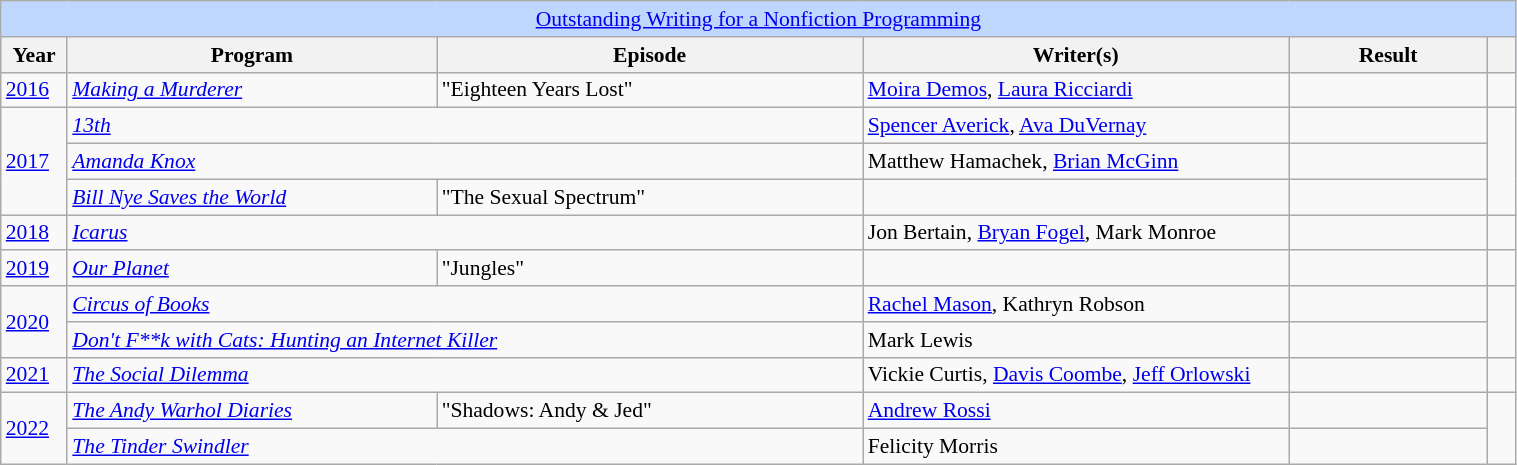<table class="wikitable plainrowheaders" style="font-size: 90%" width=80%>
<tr --- bgcolor="#bfd7ff">
<td colspan=6 align=center><a href='#'>Outstanding Writing for a Nonfiction Programming</a></td>
</tr>
<tr --- bgcolor="#bfd7ff">
<th scope="col" style="width:1%;">Year</th>
<th scope="col" style="width:13%;">Program</th>
<th scope="col" style="width:15%;">Episode</th>
<th scope="col" style="width:15%;">Writer(s)</th>
<th scope="col" style="width:7%;">Result</th>
<th scope="col" style="width:1%;"></th>
</tr>
<tr>
<td><a href='#'>2016</a></td>
<td><em><a href='#'>Making a Murderer</a></em></td>
<td>"Eighteen Years Lost"</td>
<td><a href='#'>Moira Demos</a>, <a href='#'>Laura Ricciardi</a></td>
<td></td>
<td></td>
</tr>
<tr>
<td rowspan="3"><a href='#'>2017</a></td>
<td colspan="2"><em><a href='#'>13th</a></em></td>
<td><a href='#'>Spencer Averick</a>, <a href='#'>Ava DuVernay</a></td>
<td></td>
<td rowspan="3"></td>
</tr>
<tr>
<td colspan="2"><em><a href='#'>Amanda Knox</a></em></td>
<td>Matthew Hamachek, <a href='#'>Brian McGinn</a></td>
<td></td>
</tr>
<tr>
<td><em><a href='#'>Bill Nye Saves the World</a></em></td>
<td>"The Sexual Spectrum"</td>
<td></td>
<td></td>
</tr>
<tr>
<td><a href='#'>2018</a></td>
<td colspan="2"><em><a href='#'>Icarus</a></em></td>
<td>Jon Bertain, <a href='#'>Bryan Fogel</a>, Mark Monroe</td>
<td></td>
<td></td>
</tr>
<tr>
<td><a href='#'>2019</a></td>
<td><em><a href='#'>Our Planet</a></em></td>
<td>"Jungles"</td>
<td></td>
<td></td>
<td></td>
</tr>
<tr>
<td rowspan="2"><a href='#'>2020</a></td>
<td colspan="2"><em><a href='#'>Circus of Books</a></em></td>
<td><a href='#'>Rachel Mason</a>, Kathryn Robson</td>
<td></td>
<td rowspan="2"></td>
</tr>
<tr>
<td colspan="2"><em><a href='#'>Don't F**k with Cats: Hunting an Internet Killer</a></em></td>
<td>Mark Lewis</td>
<td></td>
</tr>
<tr>
<td><a href='#'>2021</a></td>
<td colspan="2"><em><a href='#'>The Social Dilemma</a></em></td>
<td>Vickie Curtis, <a href='#'>Davis Coombe</a>, <a href='#'>Jeff Orlowski</a></td>
<td></td>
<td></td>
</tr>
<tr>
<td rowspan="2"><a href='#'>2022</a></td>
<td><em><a href='#'>The Andy Warhol Diaries</a></em></td>
<td>"Shadows: Andy & Jed"</td>
<td><a href='#'>Andrew Rossi</a></td>
<td></td>
<td rowspan="2"></td>
</tr>
<tr>
<td colspan="2"><em><a href='#'>The Tinder Swindler</a></em></td>
<td>Felicity Morris</td>
<td></td>
</tr>
</table>
